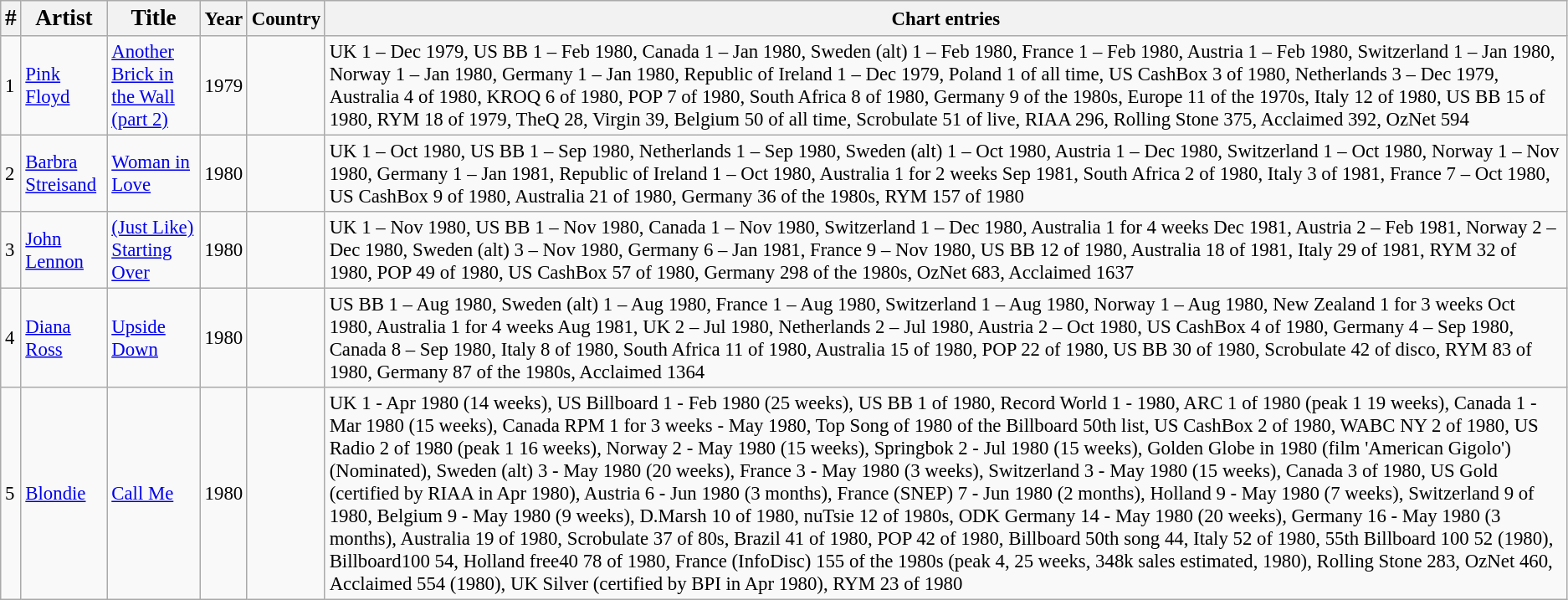<table class="wikitable" style="font-size:95%;">
<tr>
<th><big>#</big></th>
<th><big>Artist</big></th>
<th><big>Title</big></th>
<th>Year</th>
<th>Country</th>
<th>Chart entries</th>
</tr>
<tr>
<td>1</td>
<td><a href='#'>Pink Floyd</a></td>
<td><a href='#'>Another Brick in the Wall (part 2)</a></td>
<td>1979</td>
<td></td>
<td>UK 1 – Dec 1979, US BB 1 – Feb 1980, Canada 1 – Jan 1980, Sweden (alt) 1 – Feb 1980, France 1 – Feb 1980, Austria 1 – Feb 1980, Switzerland 1 – Jan 1980, Norway 1 – Jan 1980, Germany 1 – Jan 1980, Republic of Ireland 1 – Dec 1979, Poland 1 of all time, US CashBox 3 of 1980, Netherlands 3 – Dec 1979, Australia 4 of 1980, KROQ 6 of 1980, POP 7 of 1980, South Africa 8 of 1980, Germany 9 of the 1980s, Europe 11 of the 1970s, Italy 12 of 1980, US BB 15 of 1980, RYM 18 of 1979, TheQ 28, Virgin 39, Belgium 50 of all time, Scrobulate 51 of live, RIAA 296, Rolling Stone 375, Acclaimed 392, OzNet 594</td>
</tr>
<tr>
<td>2</td>
<td><a href='#'>Barbra Streisand</a></td>
<td><a href='#'>Woman in Love</a></td>
<td>1980</td>
<td></td>
<td>UK 1 – Oct 1980, US BB 1 – Sep 1980, Netherlands 1 – Sep 1980, Sweden (alt) 1 – Oct 1980, Austria 1 – Dec 1980, Switzerland 1 – Oct 1980, Norway 1 – Nov 1980, Germany 1 – Jan 1981, Republic of Ireland 1 – Oct 1980, Australia 1 for 2 weeks Sep 1981, South Africa 2 of 1980, Italy 3 of 1981, France 7 – Oct 1980, US CashBox 9 of 1980, Australia 21 of 1980, Germany 36 of the 1980s, RYM 157 of 1980</td>
</tr>
<tr>
<td>3</td>
<td><a href='#'>John Lennon</a></td>
<td><a href='#'>(Just Like) Starting Over</a></td>
<td>1980</td>
<td></td>
<td>UK 1 – Nov 1980, US BB 1 – Nov 1980, Canada 1 – Nov 1980, Switzerland 1 – Dec 1980, Australia 1 for 4 weeks Dec 1981, Austria 2 – Feb 1981, Norway 2 – Dec 1980, Sweden (alt) 3 – Nov 1980, Germany 6 – Jan 1981, France 9 – Nov 1980, US BB 12 of 1980, Australia 18 of 1981, Italy 29 of 1981, RYM 32 of 1980, POP 49 of 1980, US CashBox 57 of 1980, Germany 298 of the 1980s, OzNet 683, Acclaimed 1637</td>
</tr>
<tr>
<td>4</td>
<td><a href='#'>Diana Ross</a></td>
<td><a href='#'>Upside Down</a></td>
<td>1980</td>
<td></td>
<td>US BB 1 – Aug 1980, Sweden (alt) 1 – Aug 1980, France 1 – Aug 1980, Switzerland 1 – Aug 1980, Norway 1 – Aug 1980, New Zealand 1 for 3 weeks Oct 1980, Australia 1 for 4 weeks Aug 1981, UK 2 – Jul 1980, Netherlands 2 – Jul 1980, Austria 2 – Oct 1980, US CashBox 4 of 1980, Germany 4 – Sep 1980, Canada 8 – Sep 1980, Italy 8 of 1980, South Africa 11 of 1980, Australia 15 of 1980, POP 22 of 1980, US BB 30 of 1980, Scrobulate 42 of disco, RYM 83 of 1980, Germany 87 of the 1980s, Acclaimed 1364</td>
</tr>
<tr>
<td>5</td>
<td><a href='#'>Blondie</a></td>
<td><a href='#'>Call Me</a></td>
<td>1980</td>
<td></td>
<td>UK 1 - Apr 1980 (14 weeks), US Billboard 1 - Feb 1980 (25 weeks), US BB 1 of 1980, Record World 1 - 1980, ARC 1 of 1980 (peak 1 19 weeks), Canada 1 - Mar 1980 (15 weeks), Canada RPM 1 for 3 weeks - May 1980, Top Song of 1980 of the Billboard 50th list, US CashBox 2 of 1980, WABC NY 2 of 1980, US Radio 2 of 1980 (peak 1 16 weeks), Norway 2 - May 1980 (15 weeks), Springbok 2 - Jul 1980 (15 weeks), Golden Globe in 1980 (film 'American Gigolo') (Nominated), Sweden (alt) 3 - May 1980 (20 weeks), France 3 - May 1980 (3 weeks), Switzerland 3 - May 1980 (15 weeks), Canada 3 of 1980, US Gold (certified by RIAA in Apr 1980), Austria 6 - Jun 1980 (3 months), France (SNEP) 7 - Jun 1980 (2 months), Holland 9 - May 1980 (7 weeks), Switzerland 9 of 1980, Belgium 9 - May 1980 (9 weeks), D.Marsh 10 of 1980, nuTsie 12 of 1980s, ODK Germany 14 - May 1980 (20 weeks), Germany 16 - May 1980 (3 months), Australia 19 of 1980, Scrobulate 37 of 80s, Brazil 41 of 1980, POP 42 of 1980, Billboard 50th song 44, Italy 52 of 1980, 55th Billboard 100 52 (1980), Billboard100 54, Holland free40 78 of 1980, France (InfoDisc) 155 of the 1980s (peak 4, 25 weeks, 348k sales estimated, 1980), Rolling Stone 283, OzNet 460, Acclaimed 554 (1980), UK Silver (certified by BPI in Apr 1980), RYM 23 of 1980</td>
</tr>
</table>
